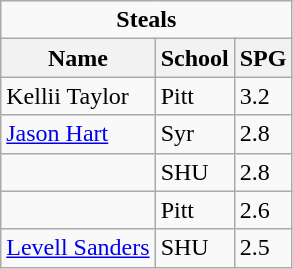<table class="wikitable">
<tr>
<td colspan=3 style="text-align:center;"><strong>Steals</strong></td>
</tr>
<tr>
<th>Name</th>
<th>School</th>
<th>SPG</th>
</tr>
<tr>
<td>Kellii Taylor</td>
<td>Pitt</td>
<td>3.2</td>
</tr>
<tr>
<td><a href='#'>Jason Hart</a></td>
<td>Syr</td>
<td>2.8</td>
</tr>
<tr>
<td></td>
<td>SHU</td>
<td>2.8</td>
</tr>
<tr>
<td></td>
<td>Pitt</td>
<td>2.6</td>
</tr>
<tr>
<td><a href='#'>Levell Sanders</a></td>
<td>SHU</td>
<td>2.5</td>
</tr>
</table>
